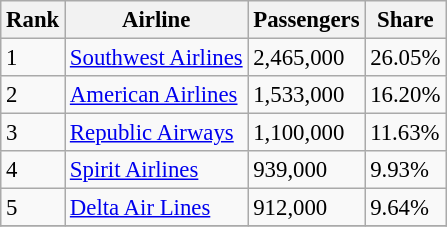<table class="wikitable sortable" style="font-size: 95%">
<tr>
<th>Rank</th>
<th>Airline</th>
<th>Passengers</th>
<th>Share</th>
</tr>
<tr>
<td>1</td>
<td><a href='#'>Southwest Airlines</a></td>
<td>2,465,000</td>
<td>26.05%</td>
</tr>
<tr>
<td>2</td>
<td><a href='#'>American Airlines</a></td>
<td>1,533,000</td>
<td>16.20%</td>
</tr>
<tr>
<td>3</td>
<td><a href='#'>Republic Airways</a></td>
<td>1,100,000</td>
<td>11.63%</td>
</tr>
<tr>
<td>4</td>
<td><a href='#'>Spirit Airlines</a></td>
<td>939,000</td>
<td>9.93%</td>
</tr>
<tr>
<td>5</td>
<td><a href='#'>Delta Air Lines</a></td>
<td>912,000</td>
<td>9.64%</td>
</tr>
<tr>
</tr>
</table>
